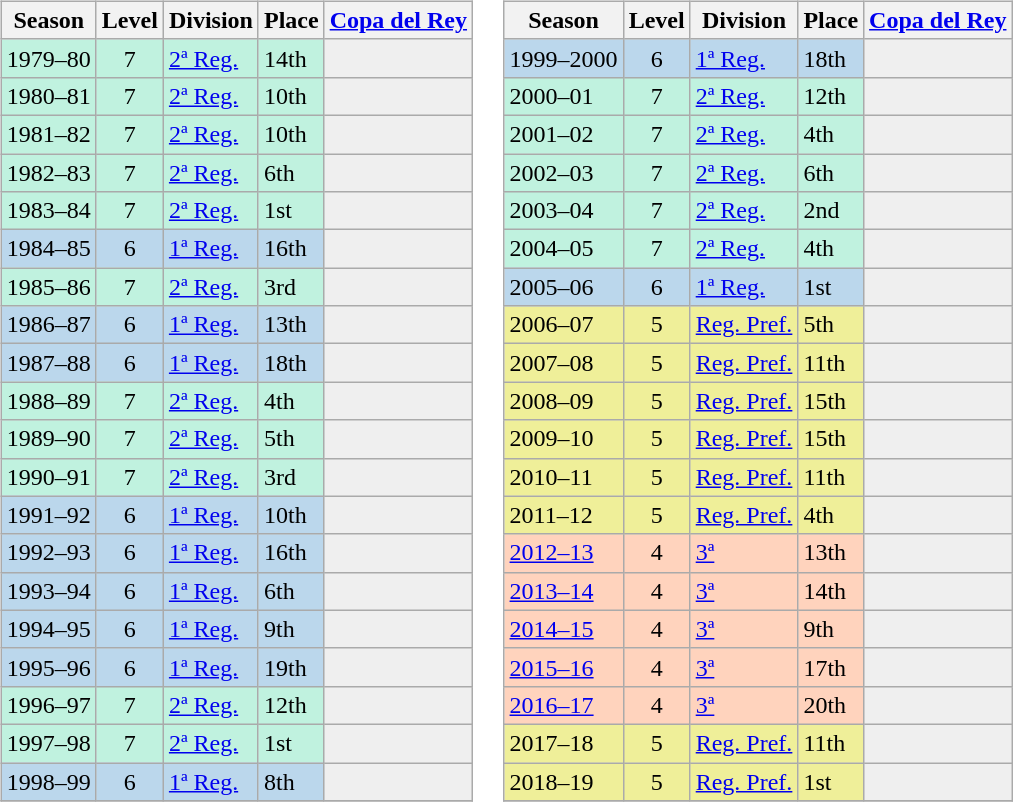<table>
<tr>
<td valign="top" width=0%><br><table class="wikitable">
<tr style="background:#f0f6fa;">
<th>Season</th>
<th>Level</th>
<th>Division</th>
<th>Place</th>
<th><a href='#'>Copa del Rey</a></th>
</tr>
<tr>
<td style="background:#C0F2DF;">1979–80</td>
<td style="background:#C0F2DF;" align="center">7</td>
<td style="background:#C0F2DF;"><a href='#'>2ª Reg.</a></td>
<td style="background:#C0F2DF;">14th</td>
<th style="background:#efefef;"></th>
</tr>
<tr>
<td style="background:#C0F2DF;">1980–81</td>
<td style="background:#C0F2DF;" align="center">7</td>
<td style="background:#C0F2DF;"><a href='#'>2ª Reg.</a></td>
<td style="background:#C0F2DF;">10th</td>
<th style="background:#efefef;"></th>
</tr>
<tr>
<td style="background:#C0F2DF;">1981–82</td>
<td style="background:#C0F2DF;" align="center">7</td>
<td style="background:#C0F2DF;"><a href='#'>2ª Reg.</a></td>
<td style="background:#C0F2DF;">10th</td>
<th style="background:#efefef;"></th>
</tr>
<tr>
<td style="background:#C0F2DF;">1982–83</td>
<td style="background:#C0F2DF;" align="center">7</td>
<td style="background:#C0F2DF;"><a href='#'>2ª Reg.</a></td>
<td style="background:#C0F2DF;">6th</td>
<th style="background:#efefef;"></th>
</tr>
<tr>
<td style="background:#C0F2DF;">1983–84</td>
<td style="background:#C0F2DF;" align="center">7</td>
<td style="background:#C0F2DF;"><a href='#'>2ª Reg.</a></td>
<td style="background:#C0F2DF;">1st</td>
<th style="background:#efefef;"></th>
</tr>
<tr>
<td style="background:#BBD7EC;">1984–85</td>
<td style="background:#BBD7EC;" align="center">6</td>
<td style="background:#BBD7EC;"><a href='#'>1ª Reg.</a></td>
<td style="background:#BBD7EC;">16th</td>
<th style="background:#efefef;"></th>
</tr>
<tr>
<td style="background:#C0F2DF;">1985–86</td>
<td style="background:#C0F2DF;" align="center">7</td>
<td style="background:#C0F2DF;"><a href='#'>2ª Reg.</a></td>
<td style="background:#C0F2DF;">3rd</td>
<th style="background:#efefef;"></th>
</tr>
<tr>
<td style="background:#BBD7EC;">1986–87</td>
<td style="background:#BBD7EC;" align="center">6</td>
<td style="background:#BBD7EC;"><a href='#'>1ª Reg.</a></td>
<td style="background:#BBD7EC;">13th</td>
<th style="background:#efefef;"></th>
</tr>
<tr>
<td style="background:#BBD7EC;">1987–88</td>
<td style="background:#BBD7EC;" align="center">6</td>
<td style="background:#BBD7EC;"><a href='#'>1ª Reg.</a></td>
<td style="background:#BBD7EC;">18th</td>
<th style="background:#efefef;"></th>
</tr>
<tr>
<td style="background:#C0F2DF;">1988–89</td>
<td style="background:#C0F2DF;" align="center">7</td>
<td style="background:#C0F2DF;"><a href='#'>2ª Reg.</a></td>
<td style="background:#C0F2DF;">4th</td>
<th style="background:#efefef;"></th>
</tr>
<tr>
<td style="background:#C0F2DF;">1989–90</td>
<td style="background:#C0F2DF;" align="center">7</td>
<td style="background:#C0F2DF;"><a href='#'>2ª Reg.</a></td>
<td style="background:#C0F2DF;">5th</td>
<th style="background:#efefef;"></th>
</tr>
<tr>
<td style="background:#C0F2DF;">1990–91</td>
<td style="background:#C0F2DF;" align="center">7</td>
<td style="background:#C0F2DF;"><a href='#'>2ª Reg.</a></td>
<td style="background:#C0F2DF;">3rd</td>
<th style="background:#efefef;"></th>
</tr>
<tr>
<td style="background:#BBD7EC;">1991–92</td>
<td style="background:#BBD7EC;" align="center">6</td>
<td style="background:#BBD7EC;"><a href='#'>1ª Reg.</a></td>
<td style="background:#BBD7EC;">10th</td>
<th style="background:#efefef;"></th>
</tr>
<tr>
<td style="background:#BBD7EC;">1992–93</td>
<td style="background:#BBD7EC;" align="center">6</td>
<td style="background:#BBD7EC;"><a href='#'>1ª Reg.</a></td>
<td style="background:#BBD7EC;">16th</td>
<th style="background:#efefef;"></th>
</tr>
<tr>
<td style="background:#BBD7EC;">1993–94</td>
<td style="background:#BBD7EC;" align="center">6</td>
<td style="background:#BBD7EC;"><a href='#'>1ª Reg.</a></td>
<td style="background:#BBD7EC;">6th</td>
<th style="background:#efefef;"></th>
</tr>
<tr>
<td style="background:#BBD7EC;">1994–95</td>
<td style="background:#BBD7EC;" align="center">6</td>
<td style="background:#BBD7EC;"><a href='#'>1ª Reg.</a></td>
<td style="background:#BBD7EC;">9th</td>
<th style="background:#efefef;"></th>
</tr>
<tr>
<td style="background:#BBD7EC;">1995–96</td>
<td style="background:#BBD7EC;" align="center">6</td>
<td style="background:#BBD7EC;"><a href='#'>1ª Reg.</a></td>
<td style="background:#BBD7EC;">19th</td>
<th style="background:#efefef;"></th>
</tr>
<tr>
<td style="background:#C0F2DF;">1996–97</td>
<td style="background:#C0F2DF;" align="center">7</td>
<td style="background:#C0F2DF;"><a href='#'>2ª Reg.</a></td>
<td style="background:#C0F2DF;">12th</td>
<th style="background:#efefef;"></th>
</tr>
<tr>
<td style="background:#C0F2DF;">1997–98</td>
<td style="background:#C0F2DF;" align="center">7</td>
<td style="background:#C0F2DF;"><a href='#'>2ª Reg.</a></td>
<td style="background:#C0F2DF;">1st</td>
<th style="background:#efefef;"></th>
</tr>
<tr>
<td style="background:#BBD7EC;">1998–99</td>
<td style="background:#BBD7EC;" align="center">6</td>
<td style="background:#BBD7EC;"><a href='#'>1ª Reg.</a></td>
<td style="background:#BBD7EC;">8th</td>
<th style="background:#efefef;"></th>
</tr>
<tr>
</tr>
</table>
</td>
<td valign="top" width=0%><br><table class="wikitable">
<tr style="background:#f0f6fa;">
<th>Season</th>
<th>Level</th>
<th>Division</th>
<th>Place</th>
<th><a href='#'>Copa del Rey</a></th>
</tr>
<tr>
<td style="background:#BBD7EC;">1999–2000</td>
<td style="background:#BBD7EC;" align="center">6</td>
<td style="background:#BBD7EC;"><a href='#'>1ª Reg.</a></td>
<td style="background:#BBD7EC;">18th</td>
<th style="background:#efefef;"></th>
</tr>
<tr>
<td style="background:#C0F2DF;">2000–01</td>
<td style="background:#C0F2DF;" align="center">7</td>
<td style="background:#C0F2DF;"><a href='#'>2ª Reg.</a></td>
<td style="background:#C0F2DF;">12th</td>
<th style="background:#efefef;"></th>
</tr>
<tr>
<td style="background:#C0F2DF;">2001–02</td>
<td style="background:#C0F2DF;" align="center">7</td>
<td style="background:#C0F2DF;"><a href='#'>2ª Reg.</a></td>
<td style="background:#C0F2DF;">4th</td>
<th style="background:#efefef;"></th>
</tr>
<tr>
<td style="background:#C0F2DF;">2002–03</td>
<td style="background:#C0F2DF;" align="center">7</td>
<td style="background:#C0F2DF;"><a href='#'>2ª Reg.</a></td>
<td style="background:#C0F2DF;">6th</td>
<th style="background:#efefef;"></th>
</tr>
<tr>
<td style="background:#C0F2DF;">2003–04</td>
<td style="background:#C0F2DF;" align="center">7</td>
<td style="background:#C0F2DF;"><a href='#'>2ª Reg.</a></td>
<td style="background:#C0F2DF;">2nd</td>
<th style="background:#efefef;"></th>
</tr>
<tr>
<td style="background:#C0F2DF;">2004–05</td>
<td style="background:#C0F2DF;" align="center">7</td>
<td style="background:#C0F2DF;"><a href='#'>2ª Reg.</a></td>
<td style="background:#C0F2DF;">4th</td>
<th style="background:#efefef;"></th>
</tr>
<tr>
<td style="background:#BBD7EC;">2005–06</td>
<td style="background:#BBD7EC;" align="center">6</td>
<td style="background:#BBD7EC;"><a href='#'>1ª Reg.</a></td>
<td style="background:#BBD7EC;">1st</td>
<th style="background:#efefef;"></th>
</tr>
<tr>
<td style="background:#EFEF99;">2006–07</td>
<td style="background:#EFEF99;" align="center">5</td>
<td style="background:#EFEF99;"><a href='#'>Reg. Pref.</a></td>
<td style="background:#EFEF99;">5th</td>
<th style="background:#efefef;"></th>
</tr>
<tr>
<td style="background:#EFEF99;">2007–08</td>
<td style="background:#EFEF99;" align="center">5</td>
<td style="background:#EFEF99;"><a href='#'>Reg. Pref.</a></td>
<td style="background:#EFEF99;">11th</td>
<th style="background:#efefef;"></th>
</tr>
<tr>
<td style="background:#EFEF99;">2008–09</td>
<td style="background:#EFEF99;" align="center">5</td>
<td style="background:#EFEF99;"><a href='#'>Reg. Pref.</a></td>
<td style="background:#EFEF99;">15th</td>
<th style="background:#efefef;"></th>
</tr>
<tr>
<td style="background:#EFEF99;">2009–10</td>
<td style="background:#EFEF99;" align="center">5</td>
<td style="background:#EFEF99;"><a href='#'>Reg. Pref.</a></td>
<td style="background:#EFEF99;">15th</td>
<th style="background:#efefef;"></th>
</tr>
<tr>
<td style="background:#EFEF99;">2010–11</td>
<td style="background:#EFEF99;" align="center">5</td>
<td style="background:#EFEF99;"><a href='#'>Reg. Pref.</a></td>
<td style="background:#EFEF99;">11th</td>
<th style="background:#efefef;"></th>
</tr>
<tr>
<td style="background:#EFEF99;">2011–12</td>
<td style="background:#EFEF99;" align="center">5</td>
<td style="background:#EFEF99;"><a href='#'>Reg. Pref.</a></td>
<td style="background:#EFEF99;">4th</td>
<th style="background:#efefef;"></th>
</tr>
<tr>
<td style="background:#FFD3BD;"><a href='#'>2012–13</a></td>
<td style="background:#FFD3BD;" align="center">4</td>
<td style="background:#FFD3BD;"><a href='#'>3ª</a></td>
<td style="background:#FFD3BD;">13th</td>
<th style="background:#efefef;"></th>
</tr>
<tr>
<td style="background:#FFD3BD;"><a href='#'>2013–14</a></td>
<td style="background:#FFD3BD;" align="center">4</td>
<td style="background:#FFD3BD;"><a href='#'>3ª</a></td>
<td style="background:#FFD3BD;">14th</td>
<th style="background:#efefef;"></th>
</tr>
<tr>
<td style="background:#FFD3BD;"><a href='#'>2014–15</a></td>
<td style="background:#FFD3BD;" align="center">4</td>
<td style="background:#FFD3BD;"><a href='#'>3ª</a></td>
<td style="background:#FFD3BD;">9th</td>
<th style="background:#efefef;"></th>
</tr>
<tr>
<td style="background:#FFD3BD;"><a href='#'>2015–16</a></td>
<td style="background:#FFD3BD;" align="center">4</td>
<td style="background:#FFD3BD;"><a href='#'>3ª</a></td>
<td style="background:#FFD3BD;">17th</td>
<th style="background:#efefef;"></th>
</tr>
<tr>
<td style="background:#FFD3BD;"><a href='#'>2016–17</a></td>
<td style="background:#FFD3BD;" align="center">4</td>
<td style="background:#FFD3BD;"><a href='#'>3ª</a></td>
<td style="background:#FFD3BD;">20th</td>
<th style="background:#efefef;"></th>
</tr>
<tr>
<td style="background:#EFEF99;">2017–18</td>
<td style="background:#EFEF99;" align="center">5</td>
<td style="background:#EFEF99;"><a href='#'>Reg. Pref.</a></td>
<td style="background:#EFEF99;">11th</td>
<th style="background:#efefef;"></th>
</tr>
<tr>
<td style="background:#EFEF99;">2018–19</td>
<td style="background:#EFEF99;" align="center">5</td>
<td style="background:#EFEF99;"><a href='#'>Reg. Pref.</a></td>
<td style="background:#EFEF99;">1st</td>
<th style="background:#efefef;"></th>
</tr>
<tr>
</tr>
</table>
</td>
</tr>
</table>
